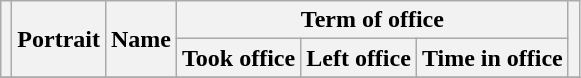<table class="wikitable" style="text-align:center;">
<tr>
<th rowspan=2></th>
<th rowspan=2>Portrait</th>
<th rowspan=2>Name<br></th>
<th colspan=3>Term of office</th>
<th rowspan=2></th>
</tr>
<tr>
<th>Took office</th>
<th>Left office</th>
<th>Time in office</th>
</tr>
<tr>
</tr>
</table>
